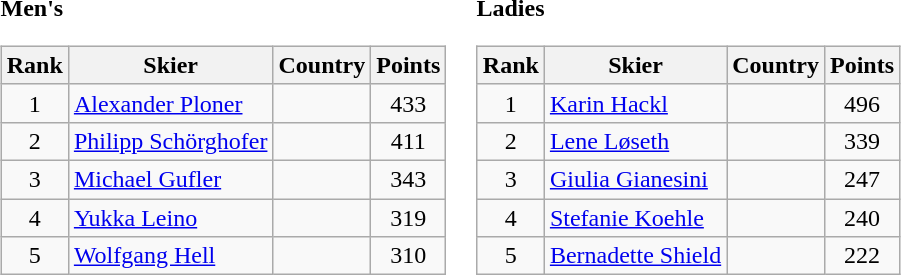<table>
<tr>
<td valign="top"><br><strong>Men's</strong><table class="wikitable">
<tr class="backgroundcolor5">
<th>Rank</th>
<th>Skier</th>
<th>Country</th>
<th>Points</th>
</tr>
<tr>
<td align="center">1</td>
<td><a href='#'>Alexander Ploner</a></td>
<td></td>
<td align="center">433</td>
</tr>
<tr>
<td align="center">2</td>
<td><a href='#'>Philipp Schörghofer</a></td>
<td></td>
<td align="center">411</td>
</tr>
<tr>
<td align="center">3</td>
<td><a href='#'>Michael Gufler</a></td>
<td></td>
<td align="center">343</td>
</tr>
<tr>
<td align="center">4</td>
<td><a href='#'>Yukka Leino</a></td>
<td></td>
<td align="center">319</td>
</tr>
<tr>
<td align="center">5</td>
<td><a href='#'>Wolfgang Hell</a></td>
<td></td>
<td align="center">310</td>
</tr>
</table>
</td>
<td><br><strong>Ladies</strong><table class="wikitable">
<tr class="backgroundcolor5">
<th>Rank</th>
<th>Skier</th>
<th>Country</th>
<th>Points</th>
</tr>
<tr>
<td align="center">1</td>
<td><a href='#'>Karin Hackl</a></td>
<td></td>
<td align="center">496</td>
</tr>
<tr>
<td align="center">2</td>
<td><a href='#'>Lene Løseth</a></td>
<td></td>
<td align="center">339</td>
</tr>
<tr>
<td align="center">3</td>
<td><a href='#'>Giulia Gianesini</a></td>
<td></td>
<td align="center">247</td>
</tr>
<tr>
<td align="center">4</td>
<td><a href='#'>Stefanie Koehle</a></td>
<td></td>
<td align="center">240</td>
</tr>
<tr>
<td align="center">5</td>
<td><a href='#'>Bernadette Shield</a></td>
<td></td>
<td align="center">222</td>
</tr>
</table>
</td>
</tr>
</table>
